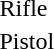<table>
<tr>
<td>Rifle</td>
<td></td>
<td></td>
<td></td>
</tr>
<tr>
<td>Pistol</td>
<td></td>
<td></td>
<td></td>
</tr>
</table>
